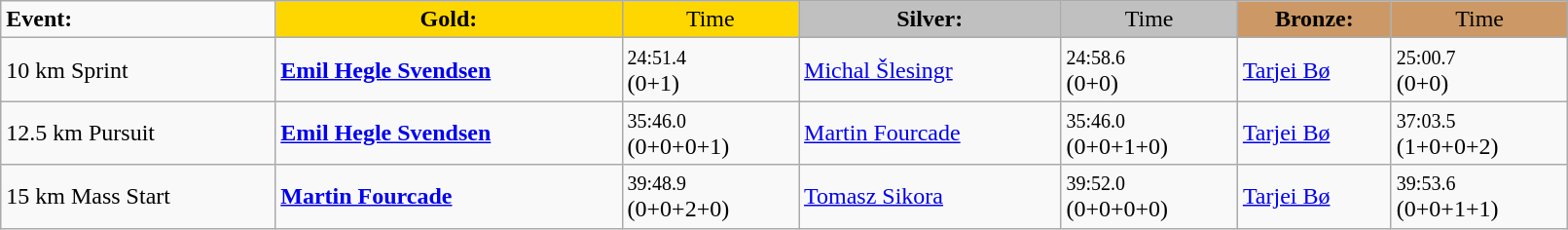<table class="wikitable" style="width:85%;">
<tr>
<td><strong>Event:</strong></td>
<td !  style="text-align:center; background:gold;"><strong>Gold:</strong></td>
<td !  style="text-align:center; background:gold;">Time</td>
<td !  style="text-align:center; background:silver;"><strong>Silver:</strong></td>
<td !  style="text-align:center; background:silver;">Time</td>
<td !  style="text-align:center; background:#c96;"><strong>Bronze:</strong></td>
<td !  style="text-align:center; background:#c96;">Time</td>
</tr>
<tr>
<td>10 km Sprint<br></td>
<td><strong><a href='#'>Emil Hegle Svendsen</a></strong><br><small></small></td>
<td><small>24:51.4<br></small>(0+1)</td>
<td><a href='#'>Michal Šlesingr</a><br><small></small></td>
<td><small> 24:58.6<br></small>(0+0)</td>
<td><a href='#'>Tarjei Bø</a><br><small></small></td>
<td><small> 25:00.7<br></small>(0+0)</td>
</tr>
<tr>
<td>12.5 km Pursuit<br></td>
<td><strong><a href='#'>Emil Hegle Svendsen</a></strong><br><small></small></td>
<td><small>35:46.0<br></small>(0+0+0+1)</td>
<td><a href='#'>Martin Fourcade</a><br><small></small></td>
<td><small> 35:46.0<br></small>(0+0+1+0)</td>
<td><a href='#'>Tarjei Bø</a><br><small></small></td>
<td><small> 37:03.5<br></small>(1+0+0+2)</td>
</tr>
<tr>
<td>15 km Mass Start<br></td>
<td><strong><a href='#'>Martin Fourcade</a></strong><br><small></small></td>
<td><small>39:48.9<br></small>(0+0+2+0)</td>
<td><a href='#'>Tomasz Sikora</a><br><small></small></td>
<td><small>39:52.0<br></small>(0+0+0+0)</td>
<td><a href='#'>Tarjei Bø</a><br><small></small></td>
<td><small>39:53.6<br></small>(0+0+1+1)</td>
</tr>
</table>
